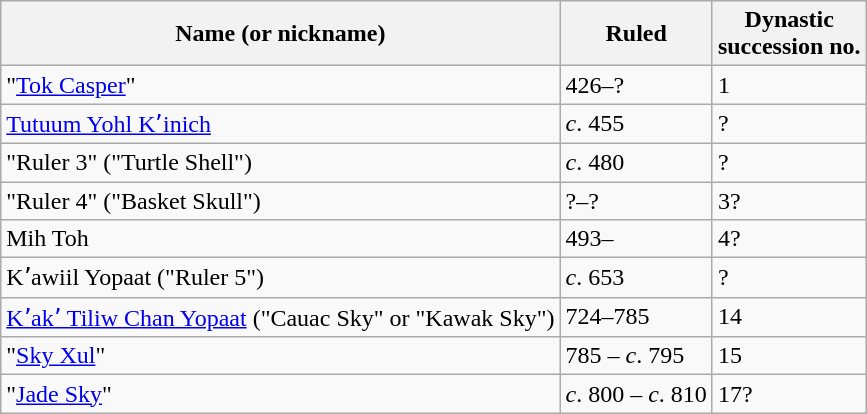<table class="wikitable">
<tr>
<th>Name (or nickname)</th>
<th>Ruled</th>
<th>Dynastic<br>succession no.</th>
</tr>
<tr>
<td>"<a href='#'>Tok Casper</a>"</td>
<td>426–?</td>
<td>1</td>
</tr>
<tr>
<td><a href='#'>Tutuum Yohl Kʼinich</a></td>
<td><em>c</em>. 455</td>
<td>?</td>
</tr>
<tr>
<td>"Ruler 3" ("Turtle Shell")</td>
<td><em>c</em>. 480</td>
<td>?</td>
</tr>
<tr>
<td>"Ruler 4" ("Basket Skull")</td>
<td>?–?</td>
<td>3?</td>
</tr>
<tr>
<td>Mih Toh</td>
<td>493–</td>
<td>4?</td>
</tr>
<tr>
<td>Kʼawiil Yopaat ("Ruler 5")</td>
<td><em>c</em>. 653</td>
<td>?</td>
</tr>
<tr>
<td><a href='#'>Kʼakʼ Tiliw Chan Yopaat</a> ("Cauac Sky" or "Kawak Sky")</td>
<td>724–785</td>
<td>14</td>
</tr>
<tr>
<td>"<a href='#'>Sky Xul</a>"</td>
<td>785 – <em>c</em>. 795</td>
<td>15</td>
</tr>
<tr>
<td>"<a href='#'>Jade Sky</a>"</td>
<td><em>c</em>. 800 – <em>c</em>. 810</td>
<td>17?</td>
</tr>
</table>
